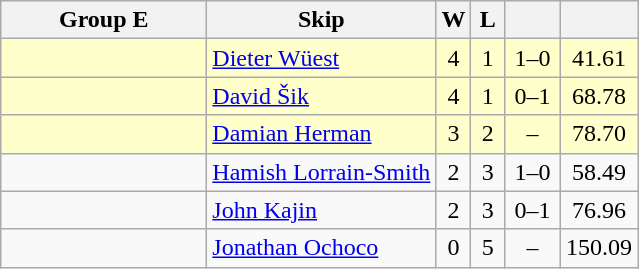<table class="wikitable" style="text-align: center;">
<tr>
<th width=130>Group E</th>
<th>Skip</th>
<th width=15>W</th>
<th width=15>L</th>
<th width=30></th>
<th width=15></th>
</tr>
<tr bgcolor=#ffffcc>
<td style="text-align:left;"></td>
<td style="text-align:left;"><a href='#'>Dieter Wüest</a></td>
<td>4</td>
<td>1</td>
<td>1–0</td>
<td>41.61</td>
</tr>
<tr bgcolor=#ffffcc>
<td style="text-align:left;"></td>
<td style="text-align:left;"><a href='#'>David Šik</a></td>
<td>4</td>
<td>1</td>
<td>0–1</td>
<td>68.78</td>
</tr>
<tr bgcolor=#ffffcc>
<td style="text-align:left;"></td>
<td style="text-align:left;"><a href='#'>Damian Herman</a></td>
<td>3</td>
<td>2</td>
<td>–</td>
<td>78.70</td>
</tr>
<tr>
<td style="text-align:left;"></td>
<td style="text-align:left;"><a href='#'>Hamish Lorrain-Smith</a></td>
<td>2</td>
<td>3</td>
<td>1–0</td>
<td>58.49</td>
</tr>
<tr>
<td style="text-align:left;"></td>
<td style="text-align:left;"><a href='#'>John Kajin</a></td>
<td>2</td>
<td>3</td>
<td>0–1</td>
<td>76.96</td>
</tr>
<tr>
<td style="text-align:left;"></td>
<td style="text-align:left;"><a href='#'>Jonathan Ochoco</a></td>
<td>0</td>
<td>5</td>
<td>–</td>
<td>150.09</td>
</tr>
</table>
